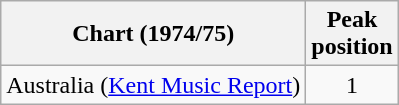<table class="wikitable">
<tr>
<th>Chart (1974/75)</th>
<th>Peak<br>position</th>
</tr>
<tr>
<td>Australia (<a href='#'>Kent Music Report</a>)</td>
<td style="text-align:center;">1</td>
</tr>
</table>
